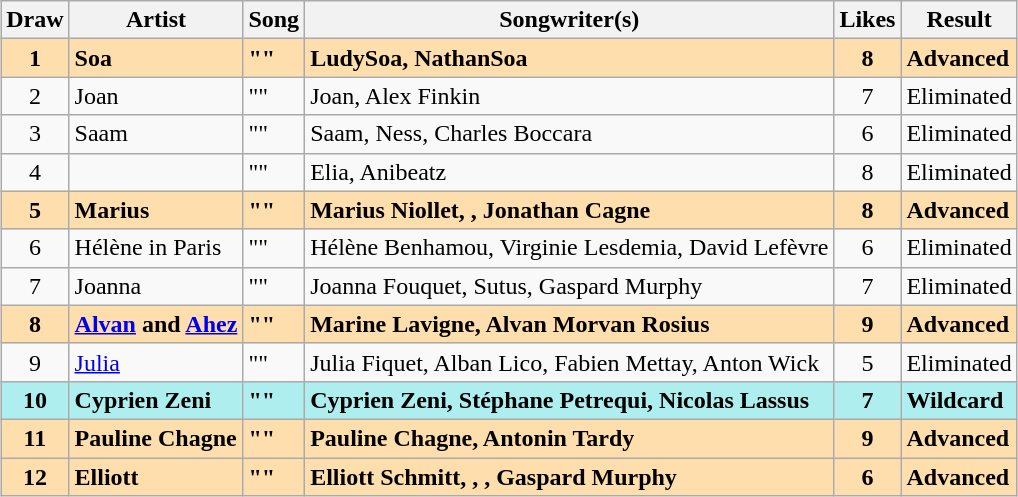<table class="sortable wikitable" style="margin: 1em auto 1em auto; text-align:left;">
<tr>
<th>Draw</th>
<th scope="col">Artist</th>
<th scope="col">Song</th>
<th scope="col" class="unsortable">Songwriter(s)</th>
<th>Likes</th>
<th scope="col">Result</th>
</tr>
<tr style="background:navajowhite;">
<td align="center"><strong>1</strong></td>
<td><strong>Soa</strong></td>
<td><strong>""</strong></td>
<td><strong>LudySoa, NathanSoa</strong></td>
<td align="center"><strong>8</strong></td>
<td><strong>Advanced</strong></td>
</tr>
<tr>
<td align="center">2</td>
<td>Joan</td>
<td>""</td>
<td>Joan, Alex Finkin</td>
<td align="center">7</td>
<td>Eliminated</td>
</tr>
<tr>
<td align="center">3</td>
<td>Saam</td>
<td>""</td>
<td>Saam, Ness, Charles Boccara</td>
<td align="center">6</td>
<td>Eliminated</td>
</tr>
<tr>
<td align="center">4</td>
<td></td>
<td>""</td>
<td>Elia, Anibeatz</td>
<td align="center">8</td>
<td>Eliminated</td>
</tr>
<tr style="background:navajowhite;">
<td align="center"><strong>5</strong></td>
<td><strong>Marius</strong></td>
<td><strong>""</strong></td>
<td><strong>Marius Niollet, , Jonathan Cagne</strong></td>
<td align="center"><strong>8</strong></td>
<td><strong>Advanced</strong></td>
</tr>
<tr>
<td align="center">6</td>
<td>Hélène in Paris</td>
<td>""</td>
<td>Hélène Benhamou, Virginie Lesdemia, David Lefèvre</td>
<td align="center">6</td>
<td>Eliminated</td>
</tr>
<tr>
<td align="center">7</td>
<td>Joanna</td>
<td>""</td>
<td>Joanna Fouquet, Sutus, Gaspard Murphy</td>
<td align="center">7</td>
<td>Eliminated</td>
</tr>
<tr style="background:navajowhite;">
<td align="center"><strong>8</strong></td>
<td><strong><a href='#'>Alvan</a> and <a href='#'>Ahez</a></strong></td>
<td><strong>""</strong></td>
<td><strong>Marine Lavigne, Alvan Morvan Rosius</strong></td>
<td align="center"><strong>9</strong></td>
<td><strong>Advanced</strong></td>
</tr>
<tr>
<td align="center">9</td>
<td><a href='#'>Julia</a></td>
<td>""</td>
<td>Julia Fiquet, Alban Lico, Fabien Mettay, Anton Wick</td>
<td align="center">5</td>
<td>Eliminated</td>
</tr>
<tr style="font-weight:bold; background:paleturquoise;">
<td align="center">10</td>
<td>Cyprien Zeni</td>
<td>""</td>
<td>Cyprien Zeni, Stéphane Petrequi, Nicolas Lassus</td>
<td align="center">7</td>
<td>Wildcard</td>
</tr>
<tr style="background:navajowhite;">
<td align="center"><strong>11</strong></td>
<td><strong>Pauline Chagne</strong></td>
<td><strong>""</strong></td>
<td><strong>Pauline Chagne, Antonin Tardy</strong></td>
<td align="center"><strong>9</strong></td>
<td><strong>Advanced</strong></td>
</tr>
<tr style="background:navajowhite;">
<td align="center"><strong>12</strong></td>
<td><strong>Elliott</strong></td>
<td><strong>""</strong></td>
<td><strong>Elliott Schmitt, , , Gaspard Murphy</strong></td>
<td align="center"><strong>6</strong></td>
<td><strong>Advanced</strong></td>
</tr>
</table>
